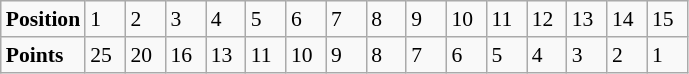<table class="wikitable" style="font-size: 90%;">
<tr>
<td><strong>Position</strong></td>
<td width=20>1</td>
<td width=20>2</td>
<td width=20>3</td>
<td width=20>4</td>
<td width=20>5</td>
<td width=20>6</td>
<td width=20>7</td>
<td width=20>8</td>
<td width=20>9</td>
<td width=20>10</td>
<td width=20>11</td>
<td width=20>12</td>
<td width=20>13</td>
<td width=20>14</td>
<td width=20>15</td>
</tr>
<tr>
<td><strong>Points</strong></td>
<td>25</td>
<td>20</td>
<td>16</td>
<td>13</td>
<td>11</td>
<td>10</td>
<td>9</td>
<td>8</td>
<td>7</td>
<td>6</td>
<td>5</td>
<td>4</td>
<td>3</td>
<td>2</td>
<td>1</td>
</tr>
</table>
